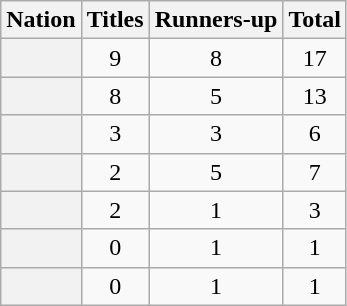<table class="wikitable plainrowheaders sortable" style="text-align:center">
<tr>
<th scope="col">Nation</th>
<th scope="col">Titles</th>
<th scope="col">Runners-up</th>
<th scope="col">Total</th>
</tr>
<tr>
<th scope="row" style="text-align:left"></th>
<td>9</td>
<td>8</td>
<td>17</td>
</tr>
<tr>
<th scope="row" style="text-align:left"></th>
<td>8</td>
<td>5</td>
<td>13</td>
</tr>
<tr>
<th scope="row" style="text-align:left"></th>
<td>3</td>
<td>3</td>
<td>6</td>
</tr>
<tr>
<th scope="row" style="text-align:left"></th>
<td>2</td>
<td>5</td>
<td>7</td>
</tr>
<tr>
<th scope="row" style="text-align:left"></th>
<td>2</td>
<td>1</td>
<td>3</td>
</tr>
<tr>
<th scope="row" style="text-align:left"></th>
<td>0</td>
<td>1</td>
<td>1</td>
</tr>
<tr>
<th scope="row" style="text-align:left"></th>
<td>0</td>
<td>1</td>
<td>1</td>
</tr>
</table>
